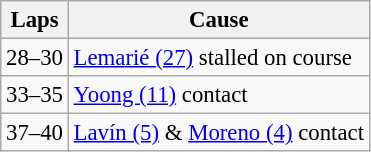<table class="wikitable" style="font-size:95%;">
<tr>
<th>Laps</th>
<th>Cause</th>
</tr>
<tr>
<td>28–30</td>
<td><a href='#'>Lemarié (27)</a> stalled on course</td>
</tr>
<tr>
<td>33–35</td>
<td><a href='#'>Yoong (11)</a> contact</td>
</tr>
<tr>
<td>37–40</td>
<td><a href='#'>Lavín (5)</a> & <a href='#'>Moreno (4)</a> contact</td>
</tr>
</table>
